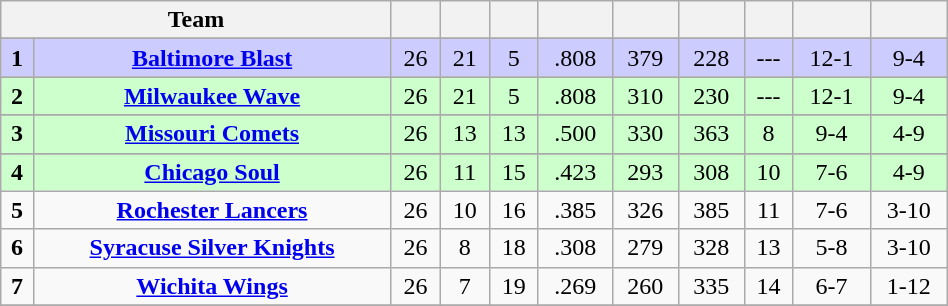<table class="wikitable" width=50% style="text-align:center;">
<tr>
<th colspan=2>Team</th>
<th></th>
<th></th>
<th></th>
<th></th>
<th></th>
<th></th>
<th></th>
<th></th>
<th></th>
</tr>
<tr>
</tr>
<tr bgcolor=#CCCCFF>
<td><strong>1</strong></td>
<td><strong><a href='#'>Baltimore Blast</a></strong></td>
<td>26</td>
<td>21</td>
<td>5</td>
<td>.808</td>
<td>379</td>
<td>228</td>
<td>---</td>
<td>12-1</td>
<td>9-4</td>
</tr>
<tr>
</tr>
<tr bgcolor=#CCFFCC>
<td><strong>2</strong></td>
<td><strong><a href='#'>Milwaukee Wave</a></strong></td>
<td>26</td>
<td>21</td>
<td>5</td>
<td>.808</td>
<td>310</td>
<td>230</td>
<td>---</td>
<td>12-1</td>
<td>9-4</td>
</tr>
<tr>
</tr>
<tr bgcolor=#CCFFCC>
<td><strong>3</strong></td>
<td><strong><a href='#'>Missouri Comets</a></strong></td>
<td>26</td>
<td>13</td>
<td>13</td>
<td>.500</td>
<td>330</td>
<td>363</td>
<td>8</td>
<td>9-4</td>
<td>4-9</td>
</tr>
<tr>
</tr>
<tr bgcolor=#CCFFCC>
<td><strong>4</strong></td>
<td><strong><a href='#'>Chicago Soul</a></strong></td>
<td>26</td>
<td>11</td>
<td>15</td>
<td>.423</td>
<td>293</td>
<td>308</td>
<td>10</td>
<td>7-6</td>
<td>4-9</td>
</tr>
<tr>
<td><strong>5</strong></td>
<td><strong><a href='#'>Rochester Lancers</a></strong></td>
<td>26</td>
<td>10</td>
<td>16</td>
<td>.385</td>
<td>326</td>
<td>385</td>
<td>11</td>
<td>7-6</td>
<td>3-10</td>
</tr>
<tr>
<td><strong>6</strong></td>
<td><strong><a href='#'>Syracuse Silver Knights</a></strong></td>
<td>26</td>
<td>8</td>
<td>18</td>
<td>.308</td>
<td>279</td>
<td>328</td>
<td>13</td>
<td>5-8</td>
<td>3-10</td>
</tr>
<tr>
<td><strong>7</strong></td>
<td><strong><a href='#'>Wichita Wings</a></strong></td>
<td>26</td>
<td>7</td>
<td>19</td>
<td>.269</td>
<td>260</td>
<td>335</td>
<td>14</td>
<td>6-7</td>
<td>1-12</td>
</tr>
<tr>
</tr>
</table>
